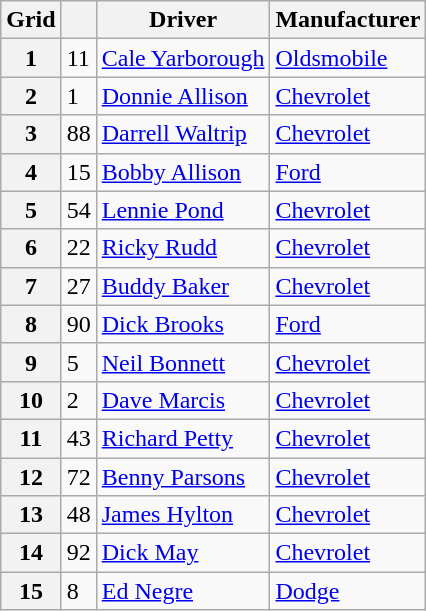<table class="wikitable">
<tr>
<th>Grid</th>
<th></th>
<th>Driver</th>
<th>Manufacturer</th>
</tr>
<tr>
<th>1</th>
<td>11</td>
<td><a href='#'>Cale Yarborough</a></td>
<td><a href='#'>Oldsmobile</a></td>
</tr>
<tr>
<th>2</th>
<td>1</td>
<td><a href='#'>Donnie Allison</a></td>
<td><a href='#'>Chevrolet</a></td>
</tr>
<tr>
<th>3</th>
<td>88</td>
<td><a href='#'>Darrell Waltrip</a></td>
<td><a href='#'>Chevrolet</a></td>
</tr>
<tr>
<th>4</th>
<td>15</td>
<td><a href='#'>Bobby Allison</a></td>
<td><a href='#'>Ford</a></td>
</tr>
<tr>
<th>5</th>
<td>54</td>
<td><a href='#'>Lennie Pond</a></td>
<td><a href='#'>Chevrolet</a></td>
</tr>
<tr>
<th>6</th>
<td>22</td>
<td><a href='#'>Ricky Rudd</a></td>
<td><a href='#'>Chevrolet</a></td>
</tr>
<tr>
<th>7</th>
<td>27</td>
<td><a href='#'>Buddy Baker</a></td>
<td><a href='#'>Chevrolet</a></td>
</tr>
<tr>
<th>8</th>
<td>90</td>
<td><a href='#'>Dick Brooks</a></td>
<td><a href='#'>Ford</a></td>
</tr>
<tr>
<th>9</th>
<td>5</td>
<td><a href='#'>Neil Bonnett</a></td>
<td><a href='#'>Chevrolet</a></td>
</tr>
<tr>
<th>10</th>
<td>2</td>
<td><a href='#'>Dave Marcis</a></td>
<td><a href='#'>Chevrolet</a></td>
</tr>
<tr>
<th>11</th>
<td>43</td>
<td><a href='#'>Richard Petty</a></td>
<td><a href='#'>Chevrolet</a></td>
</tr>
<tr>
<th>12</th>
<td>72</td>
<td><a href='#'>Benny Parsons</a></td>
<td><a href='#'>Chevrolet</a></td>
</tr>
<tr>
<th>13</th>
<td>48</td>
<td><a href='#'>James Hylton</a></td>
<td><a href='#'>Chevrolet</a></td>
</tr>
<tr>
<th>14</th>
<td>92</td>
<td><a href='#'>Dick May</a></td>
<td><a href='#'>Chevrolet</a></td>
</tr>
<tr>
<th>15</th>
<td>8</td>
<td><a href='#'>Ed Negre</a></td>
<td><a href='#'>Dodge</a></td>
</tr>
</table>
